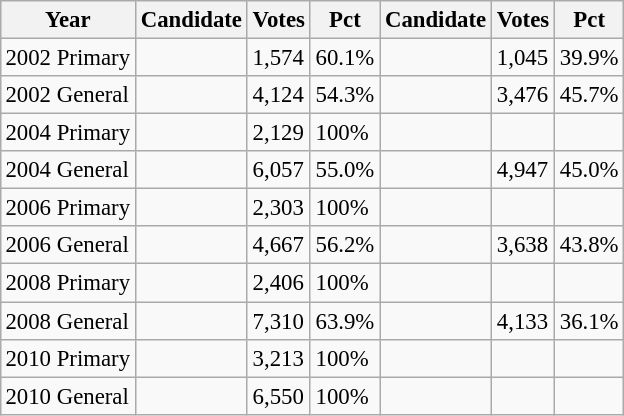<table class="wikitable" style="margin:0.5em ; font-size:95%">
<tr>
<th>Year</th>
<th>Candidate</th>
<th>Votes</th>
<th>Pct</th>
<th>Candidate</th>
<th>Votes</th>
<th>Pct</th>
</tr>
<tr>
<td>2002 Primary</td>
<td></td>
<td>1,574</td>
<td>60.1%</td>
<td></td>
<td>1,045</td>
<td>39.9%</td>
</tr>
<tr>
<td>2002 General</td>
<td></td>
<td>4,124</td>
<td>54.3%</td>
<td></td>
<td>3,476</td>
<td>45.7%</td>
</tr>
<tr>
<td>2004 Primary</td>
<td></td>
<td>2,129</td>
<td>100%</td>
<td></td>
<td></td>
<td></td>
</tr>
<tr>
<td>2004 General</td>
<td></td>
<td>6,057</td>
<td>55.0%</td>
<td></td>
<td>4,947</td>
<td>45.0%</td>
</tr>
<tr>
<td>2006 Primary</td>
<td></td>
<td>2,303</td>
<td>100%</td>
<td></td>
<td></td>
<td></td>
</tr>
<tr>
<td>2006 General</td>
<td></td>
<td>4,667</td>
<td>56.2%</td>
<td></td>
<td>3,638</td>
<td>43.8%</td>
</tr>
<tr>
<td>2008 Primary</td>
<td></td>
<td>2,406</td>
<td>100%</td>
<td></td>
<td></td>
<td></td>
</tr>
<tr>
<td>2008 General</td>
<td></td>
<td>7,310</td>
<td>63.9%</td>
<td></td>
<td>4,133</td>
<td>36.1%</td>
</tr>
<tr>
<td>2010 Primary</td>
<td></td>
<td>3,213</td>
<td>100%</td>
<td></td>
<td></td>
<td></td>
</tr>
<tr>
<td>2010 General</td>
<td></td>
<td>6,550</td>
<td>100%</td>
<td></td>
<td></td>
<td></td>
</tr>
</table>
